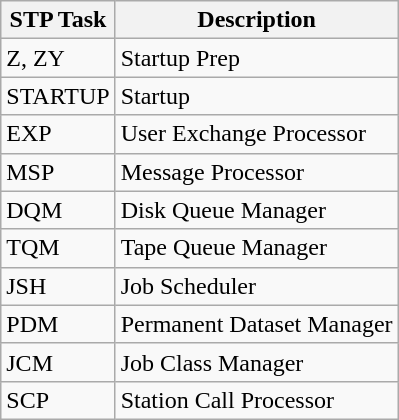<table class="wikitable" border="1">
<tr>
<th>STP Task</th>
<th>Description</th>
</tr>
<tr>
<td>Z, ZY</td>
<td>Startup Prep</td>
</tr>
<tr>
<td>STARTUP</td>
<td>Startup</td>
</tr>
<tr>
<td>EXP</td>
<td>User Exchange Processor</td>
</tr>
<tr>
<td>MSP</td>
<td>Message Processor</td>
</tr>
<tr>
<td>DQM</td>
<td>Disk Queue Manager</td>
</tr>
<tr>
<td>TQM</td>
<td>Tape Queue Manager</td>
</tr>
<tr>
<td>JSH</td>
<td>Job Scheduler</td>
</tr>
<tr>
<td>PDM</td>
<td>Permanent Dataset Manager</td>
</tr>
<tr>
<td>JCM</td>
<td>Job Class Manager</td>
</tr>
<tr>
<td>SCP</td>
<td>Station Call Processor</td>
</tr>
</table>
